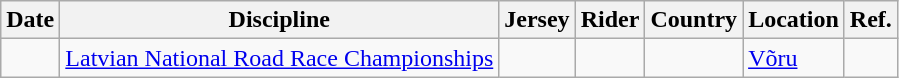<table class="wikitable sortable">
<tr>
<th>Date</th>
<th>Discipline</th>
<th>Jersey</th>
<th>Rider</th>
<th>Country</th>
<th>Location</th>
<th class="unsortable">Ref.</th>
</tr>
<tr>
<td></td>
<td><a href='#'>Latvian National Road Race Championships</a></td>
<td align="center"></td>
<td></td>
<td></td>
<td><a href='#'>Võru</a></td>
<td align="center"></td>
</tr>
</table>
